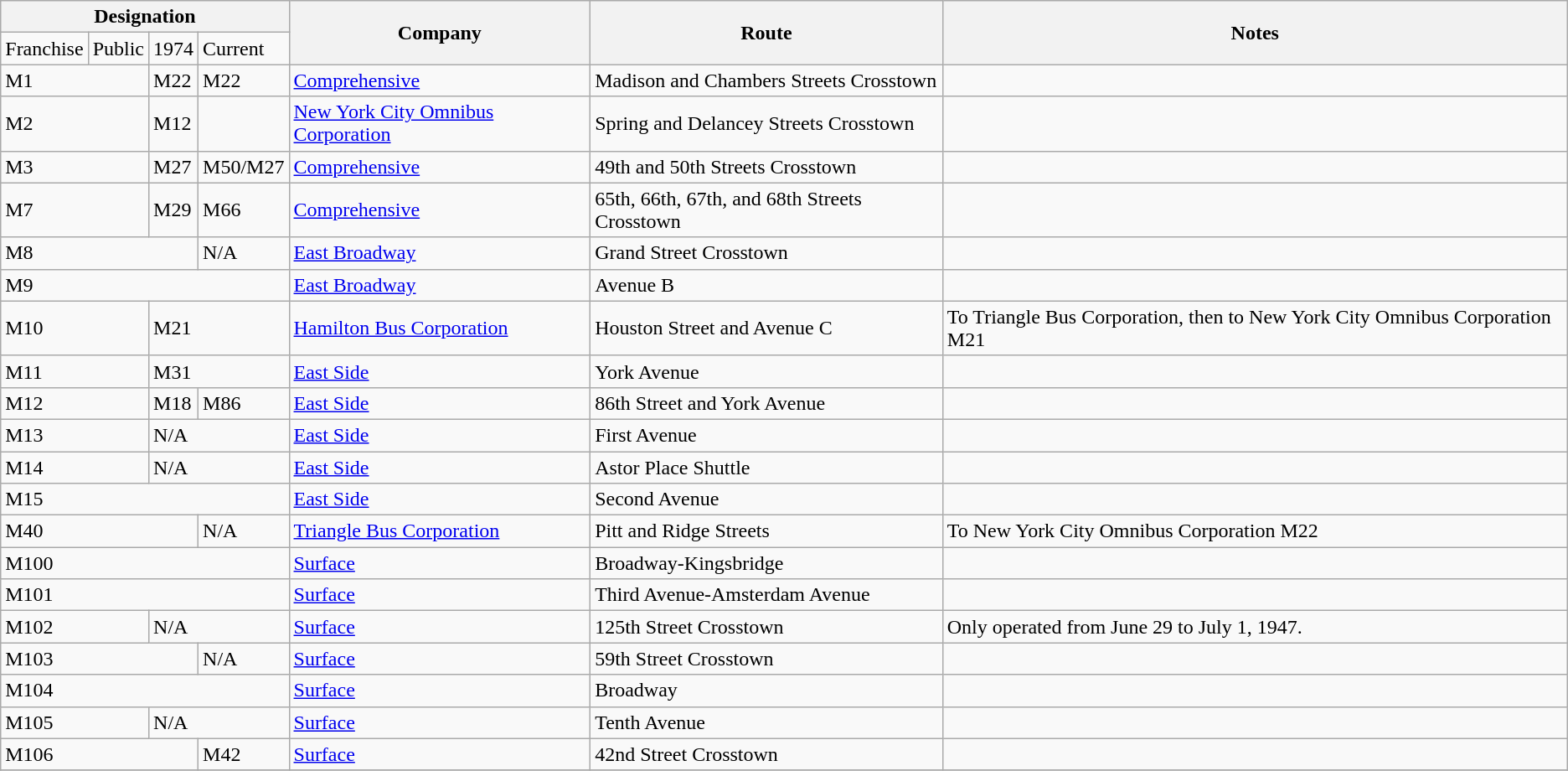<table class=wikitable>
<tr>
<th colspan=4>Designation</th>
<th rowspan=2>Company</th>
<th rowspan=2>Route</th>
<th rowspan=2>Notes</th>
</tr>
<tr>
<td>Franchise</td>
<td>Public</td>
<td>1974</td>
<td>Current</td>
</tr>
<tr>
<td colspan=2>M1</td>
<td>M22</td>
<td>M22</td>
<td><a href='#'>Comprehensive</a></td>
<td>Madison and Chambers Streets Crosstown</td>
<td></td>
</tr>
<tr>
<td colspan=2>M2</td>
<td>M12</td>
<td></td>
<td><a href='#'>New York City Omnibus Corporation</a></td>
<td>Spring and Delancey Streets Crosstown</td>
<td></td>
</tr>
<tr>
<td colspan=2>M3</td>
<td>M27</td>
<td>M50/M27</td>
<td><a href='#'>Comprehensive</a></td>
<td>49th and 50th Streets Crosstown</td>
<td></td>
</tr>
<tr>
<td colspan=2>M7</td>
<td>M29</td>
<td>M66</td>
<td><a href='#'>Comprehensive</a></td>
<td>65th, 66th, 67th, and 68th Streets Crosstown</td>
<td></td>
</tr>
<tr>
<td colspan=3>M8</td>
<td>N/A</td>
<td><a href='#'>East Broadway</a></td>
<td>Grand Street Crosstown</td>
<td></td>
</tr>
<tr>
<td colspan=4>M9</td>
<td><a href='#'>East Broadway</a></td>
<td>Avenue B</td>
<td></td>
</tr>
<tr>
<td colspan=2>M10</td>
<td colspan=2>M21</td>
<td><a href='#'>Hamilton Bus Corporation</a></td>
<td>Houston Street and Avenue C</td>
<td>To Triangle Bus Corporation, then to New York City Omnibus Corporation M21</td>
</tr>
<tr>
<td colspan=2>M11</td>
<td colspan=2>M31</td>
<td><a href='#'>East Side</a></td>
<td>York Avenue</td>
<td></td>
</tr>
<tr>
<td colspan=2>M12</td>
<td>M18</td>
<td>M86</td>
<td><a href='#'>East Side</a></td>
<td>86th Street and York Avenue</td>
<td></td>
</tr>
<tr>
<td colspan=2>M13</td>
<td colspan=2>N/A</td>
<td><a href='#'>East Side</a></td>
<td>First Avenue</td>
<td></td>
</tr>
<tr>
<td colspan=2>M14</td>
<td colspan=2>N/A</td>
<td><a href='#'>East Side</a></td>
<td>Astor Place Shuttle</td>
<td></td>
</tr>
<tr>
<td colspan=4>M15</td>
<td><a href='#'>East Side</a></td>
<td>Second Avenue</td>
<td></td>
</tr>
<tr>
<td colspan=3>M40</td>
<td>N/A</td>
<td><a href='#'>Triangle Bus Corporation</a></td>
<td>Pitt and Ridge Streets</td>
<td>To New York City Omnibus Corporation M22</td>
</tr>
<tr>
<td colspan=4>M100</td>
<td><a href='#'>Surface</a></td>
<td>Broadway-Kingsbridge</td>
<td></td>
</tr>
<tr>
<td colspan=4>M101</td>
<td><a href='#'>Surface</a></td>
<td>Third Avenue-Amsterdam Avenue</td>
<td></td>
</tr>
<tr>
<td colspan=2>M102</td>
<td colspan=2>N/A</td>
<td><a href='#'>Surface</a></td>
<td>125th Street Crosstown</td>
<td>Only operated from June 29 to July 1, 1947.</td>
</tr>
<tr>
<td colspan=3>M103</td>
<td>N/A</td>
<td><a href='#'>Surface</a></td>
<td>59th Street Crosstown</td>
<td></td>
</tr>
<tr>
<td colspan=4>M104</td>
<td><a href='#'>Surface</a></td>
<td>Broadway</td>
<td></td>
</tr>
<tr>
<td colspan=2>M105</td>
<td colspan=2>N/A</td>
<td><a href='#'>Surface</a></td>
<td>Tenth Avenue</td>
<td></td>
</tr>
<tr>
<td colspan=3>M106</td>
<td>M42</td>
<td><a href='#'>Surface</a></td>
<td>42nd Street Crosstown</td>
<td></td>
</tr>
<tr>
</tr>
</table>
